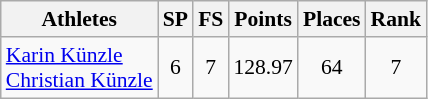<table class="wikitable" border="1" style="font-size:90%">
<tr>
<th>Athletes</th>
<th>SP</th>
<th>FS</th>
<th>Points</th>
<th>Places</th>
<th>Rank</th>
</tr>
<tr align=center>
<td align=left><a href='#'>Karin Künzle</a><br><a href='#'>Christian Künzle</a></td>
<td>6</td>
<td>7</td>
<td>128.97</td>
<td>64</td>
<td>7</td>
</tr>
</table>
